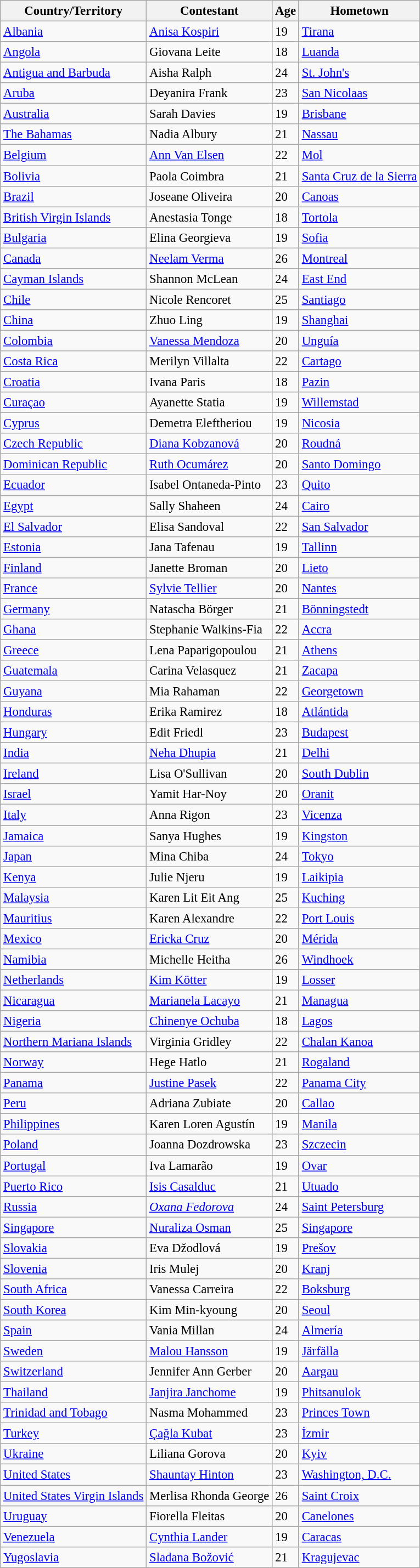<table class="wikitable sortable" style="font-size: 95%;">
<tr>
<th>Country/Territory</th>
<th>Contestant</th>
<th>Age</th>
<th>Hometown</th>
</tr>
<tr>
<td> <a href='#'>Albania</a></td>
<td><a href='#'>Anisa Kospiri</a></td>
<td>19</td>
<td><a href='#'>Tirana</a></td>
</tr>
<tr>
<td> <a href='#'>Angola</a></td>
<td>Giovana Leite</td>
<td>18</td>
<td><a href='#'>Luanda</a></td>
</tr>
<tr>
<td> <a href='#'>Antigua and Barbuda</a></td>
<td>Aisha Ralph</td>
<td>24</td>
<td><a href='#'>St. John's</a></td>
</tr>
<tr>
<td> <a href='#'>Aruba</a></td>
<td>Deyanira Frank</td>
<td>23</td>
<td><a href='#'>San Nicolaas</a></td>
</tr>
<tr>
<td> <a href='#'>Australia</a></td>
<td>Sarah Davies</td>
<td>19</td>
<td><a href='#'>Brisbane</a></td>
</tr>
<tr>
<td> <a href='#'>The Bahamas</a></td>
<td>Nadia Albury</td>
<td>21</td>
<td><a href='#'>Nassau</a></td>
</tr>
<tr>
<td> <a href='#'>Belgium</a></td>
<td><a href='#'>Ann Van Elsen</a></td>
<td>22</td>
<td><a href='#'>Mol</a></td>
</tr>
<tr>
<td> <a href='#'>Bolivia</a></td>
<td>Paola Coimbra</td>
<td>21</td>
<td><a href='#'>Santa Cruz de la Sierra</a></td>
</tr>
<tr>
<td> <a href='#'>Brazil</a></td>
<td>Joseane Oliveira</td>
<td>20</td>
<td><a href='#'>Canoas</a></td>
</tr>
<tr>
<td> <a href='#'>British Virgin Islands</a></td>
<td>Anestasia Tonge</td>
<td>18</td>
<td><a href='#'>Tortola</a></td>
</tr>
<tr>
<td> <a href='#'>Bulgaria</a></td>
<td>Elina Georgieva</td>
<td>19</td>
<td><a href='#'>Sofia</a></td>
</tr>
<tr>
<td> <a href='#'>Canada</a></td>
<td><a href='#'>Neelam Verma</a></td>
<td>26</td>
<td><a href='#'>Montreal</a></td>
</tr>
<tr>
<td> <a href='#'>Cayman Islands</a></td>
<td>Shannon McLean</td>
<td>24</td>
<td><a href='#'>East End</a></td>
</tr>
<tr>
<td> <a href='#'>Chile</a></td>
<td>Nicole Rencoret</td>
<td>25</td>
<td><a href='#'>Santiago</a></td>
</tr>
<tr>
<td> <a href='#'>China</a></td>
<td>Zhuo Ling</td>
<td>19</td>
<td><a href='#'>Shanghai</a></td>
</tr>
<tr>
<td> <a href='#'>Colombia</a></td>
<td><a href='#'>Vanessa Mendoza</a></td>
<td>20</td>
<td><a href='#'>Unguía</a></td>
</tr>
<tr>
<td> <a href='#'>Costa Rica</a></td>
<td>Merilyn Villalta</td>
<td>22</td>
<td><a href='#'>Cartago</a></td>
</tr>
<tr>
<td> <a href='#'>Croatia</a></td>
<td>Ivana Paris</td>
<td>18</td>
<td><a href='#'>Pazin</a></td>
</tr>
<tr>
<td> <a href='#'>Curaçao</a></td>
<td>Ayanette Statia</td>
<td>19</td>
<td><a href='#'>Willemstad</a></td>
</tr>
<tr>
<td> <a href='#'>Cyprus</a></td>
<td>Demetra Eleftheriou</td>
<td>19</td>
<td><a href='#'>Nicosia</a></td>
</tr>
<tr>
<td> <a href='#'>Czech Republic</a></td>
<td><a href='#'>Diana Kobzanová</a></td>
<td>20</td>
<td><a href='#'>Roudná</a></td>
</tr>
<tr>
<td> <a href='#'>Dominican Republic</a></td>
<td><a href='#'>Ruth Ocumárez</a></td>
<td>20</td>
<td><a href='#'>Santo Domingo</a></td>
</tr>
<tr>
<td> <a href='#'>Ecuador</a></td>
<td>Isabel Ontaneda-Pinto</td>
<td>23</td>
<td><a href='#'>Quito</a></td>
</tr>
<tr>
<td> <a href='#'>Egypt</a></td>
<td>Sally Shaheen</td>
<td>24</td>
<td><a href='#'>Cairo</a></td>
</tr>
<tr>
<td> <a href='#'>El Salvador</a></td>
<td>Elisa Sandoval</td>
<td>22</td>
<td><a href='#'>San Salvador</a></td>
</tr>
<tr>
<td> <a href='#'>Estonia</a></td>
<td>Jana Tafenau</td>
<td>19</td>
<td><a href='#'>Tallinn</a></td>
</tr>
<tr>
<td> <a href='#'>Finland</a></td>
<td>Janette Broman</td>
<td>20</td>
<td><a href='#'>Lieto</a></td>
</tr>
<tr>
<td> <a href='#'>France</a></td>
<td><a href='#'>Sylvie Tellier</a></td>
<td>20</td>
<td><a href='#'>Nantes</a></td>
</tr>
<tr>
<td> <a href='#'>Germany</a></td>
<td>Natascha Börger</td>
<td>21</td>
<td><a href='#'>Bönningstedt</a></td>
</tr>
<tr>
<td> <a href='#'>Ghana</a></td>
<td>Stephanie Walkins-Fia</td>
<td>22</td>
<td><a href='#'>Accra</a></td>
</tr>
<tr>
<td> <a href='#'>Greece</a></td>
<td>Lena Paparigopoulou</td>
<td>21</td>
<td><a href='#'>Athens</a></td>
</tr>
<tr>
<td> <a href='#'>Guatemala</a></td>
<td>Carina Velasquez</td>
<td>21</td>
<td><a href='#'>Zacapa</a></td>
</tr>
<tr>
<td> <a href='#'>Guyana</a></td>
<td>Mia Rahaman</td>
<td>22</td>
<td><a href='#'>Georgetown</a></td>
</tr>
<tr>
<td> <a href='#'>Honduras</a></td>
<td>Erika Ramirez</td>
<td>18</td>
<td><a href='#'>Atlántida</a></td>
</tr>
<tr>
<td> <a href='#'>Hungary</a></td>
<td>Edit Friedl</td>
<td>23</td>
<td><a href='#'>Budapest</a></td>
</tr>
<tr>
<td> <a href='#'>India</a></td>
<td><a href='#'>Neha Dhupia</a></td>
<td>21</td>
<td><a href='#'>Delhi</a></td>
</tr>
<tr>
<td> <a href='#'>Ireland</a></td>
<td>Lisa O'Sullivan</td>
<td>20</td>
<td><a href='#'>South Dublin</a></td>
</tr>
<tr>
<td> <a href='#'>Israel</a></td>
<td>Yamit Har-Noy</td>
<td>20</td>
<td><a href='#'>Oranit</a></td>
</tr>
<tr>
<td> <a href='#'>Italy</a></td>
<td>Anna Rigon</td>
<td>23</td>
<td><a href='#'>Vicenza</a></td>
</tr>
<tr>
<td> <a href='#'>Jamaica</a></td>
<td>Sanya Hughes</td>
<td>19</td>
<td><a href='#'>Kingston</a></td>
</tr>
<tr>
<td> <a href='#'>Japan</a></td>
<td>Mina Chiba</td>
<td>24</td>
<td><a href='#'>Tokyo</a></td>
</tr>
<tr>
<td> <a href='#'>Kenya</a></td>
<td>Julie Njeru</td>
<td>19</td>
<td><a href='#'>Laikipia</a></td>
</tr>
<tr>
<td> <a href='#'>Malaysia</a></td>
<td>Karen Lit Eit Ang</td>
<td>25</td>
<td><a href='#'>Kuching</a></td>
</tr>
<tr>
<td> <a href='#'>Mauritius</a></td>
<td>Karen Alexandre</td>
<td>22</td>
<td><a href='#'>Port Louis</a></td>
</tr>
<tr>
<td> <a href='#'>Mexico</a></td>
<td><a href='#'>Ericka Cruz</a></td>
<td>20</td>
<td><a href='#'>Mérida</a></td>
</tr>
<tr>
<td> <a href='#'>Namibia</a></td>
<td>Michelle Heitha</td>
<td>26</td>
<td><a href='#'>Windhoek</a></td>
</tr>
<tr>
<td> <a href='#'>Netherlands</a></td>
<td><a href='#'>Kim Kötter</a></td>
<td>19</td>
<td><a href='#'>Losser</a></td>
</tr>
<tr>
<td> <a href='#'>Nicaragua</a></td>
<td><a href='#'>Marianela Lacayo</a></td>
<td>21</td>
<td><a href='#'>Managua</a></td>
</tr>
<tr>
<td> <a href='#'>Nigeria</a></td>
<td><a href='#'>Chinenye Ochuba</a></td>
<td>18</td>
<td><a href='#'>Lagos</a></td>
</tr>
<tr>
<td> <a href='#'>Northern Mariana Islands</a></td>
<td>Virginia Gridley</td>
<td>22</td>
<td><a href='#'>Chalan Kanoa</a></td>
</tr>
<tr>
<td> <a href='#'>Norway</a></td>
<td>Hege Hatlo</td>
<td>21</td>
<td><a href='#'>Rogaland</a></td>
</tr>
<tr>
<td> <a href='#'>Panama</a></td>
<td><a href='#'>Justine Pasek</a></td>
<td>22</td>
<td><a href='#'>Panama City</a></td>
</tr>
<tr>
<td> <a href='#'>Peru</a></td>
<td>Adriana Zubiate</td>
<td>20</td>
<td><a href='#'>Callao</a></td>
</tr>
<tr>
<td> <a href='#'>Philippines</a></td>
<td>Karen Loren Agustín</td>
<td>19</td>
<td><a href='#'>Manila</a></td>
</tr>
<tr>
<td> <a href='#'>Poland</a></td>
<td>Joanna Dozdrowska</td>
<td>23</td>
<td><a href='#'>Szczecin</a></td>
</tr>
<tr>
<td> <a href='#'>Portugal</a></td>
<td>Iva Lamarão</td>
<td>19</td>
<td><a href='#'>Ovar</a></td>
</tr>
<tr>
<td> <a href='#'>Puerto Rico</a></td>
<td><a href='#'>Isis Casalduc</a></td>
<td>21</td>
<td><a href='#'>Utuado</a></td>
</tr>
<tr>
<td> <a href='#'>Russia</a></td>
<td><em><a href='#'>Oxana Fedorova</a></em></td>
<td>24</td>
<td><a href='#'>Saint Petersburg</a></td>
</tr>
<tr>
<td> <a href='#'>Singapore</a></td>
<td><a href='#'>Nuraliza Osman</a></td>
<td>25</td>
<td><a href='#'>Singapore</a></td>
</tr>
<tr>
<td> <a href='#'>Slovakia</a></td>
<td>Eva Džodlová</td>
<td>19</td>
<td><a href='#'>Prešov</a></td>
</tr>
<tr>
<td> <a href='#'>Slovenia</a></td>
<td>Iris Mulej</td>
<td>20</td>
<td><a href='#'>Kranj</a></td>
</tr>
<tr>
<td> <a href='#'>South Africa</a></td>
<td>Vanessa Carreira</td>
<td>22</td>
<td><a href='#'>Boksburg</a></td>
</tr>
<tr>
<td> <a href='#'>South Korea</a></td>
<td>Kim Min-kyoung</td>
<td>20</td>
<td><a href='#'>Seoul</a></td>
</tr>
<tr>
<td> <a href='#'>Spain</a></td>
<td>Vania Millan</td>
<td>24</td>
<td><a href='#'>Almería</a></td>
</tr>
<tr>
<td> <a href='#'>Sweden</a></td>
<td><a href='#'>Malou Hansson</a></td>
<td>19</td>
<td><a href='#'>Järfälla</a></td>
</tr>
<tr>
<td> <a href='#'>Switzerland</a></td>
<td>Jennifer Ann Gerber</td>
<td>20</td>
<td><a href='#'>Aargau</a></td>
</tr>
<tr>
<td> <a href='#'>Thailand</a></td>
<td><a href='#'>Janjira Janchome</a></td>
<td>19</td>
<td><a href='#'>Phitsanulok</a></td>
</tr>
<tr>
<td> <a href='#'>Trinidad and Tobago</a></td>
<td>Nasma Mohammed</td>
<td>23</td>
<td><a href='#'>Princes Town</a></td>
</tr>
<tr>
<td> <a href='#'>Turkey</a></td>
<td><a href='#'>Çağla Kubat</a></td>
<td>23</td>
<td><a href='#'>İzmir</a></td>
</tr>
<tr>
<td> <a href='#'>Ukraine</a></td>
<td>Liliana Gorova</td>
<td>20</td>
<td><a href='#'>Kyiv</a></td>
</tr>
<tr>
<td> <a href='#'>United States</a></td>
<td><a href='#'>Shauntay Hinton</a></td>
<td>23</td>
<td><a href='#'>Washington, D.C.</a></td>
</tr>
<tr>
<td> <a href='#'>United States Virgin Islands</a></td>
<td>Merlisa Rhonda George</td>
<td>26</td>
<td><a href='#'>Saint Croix</a></td>
</tr>
<tr>
<td> <a href='#'>Uruguay</a></td>
<td>Fiorella Fleitas</td>
<td>20</td>
<td><a href='#'>Canelones</a></td>
</tr>
<tr>
<td> <a href='#'>Venezuela</a></td>
<td><a href='#'>Cynthia Lander</a></td>
<td>19</td>
<td><a href='#'>Caracas</a></td>
</tr>
<tr>
<td> <a href='#'>Yugoslavia</a></td>
<td><a href='#'>Slađana Božović</a></td>
<td>21</td>
<td><a href='#'>Kragujevac</a></td>
</tr>
</table>
